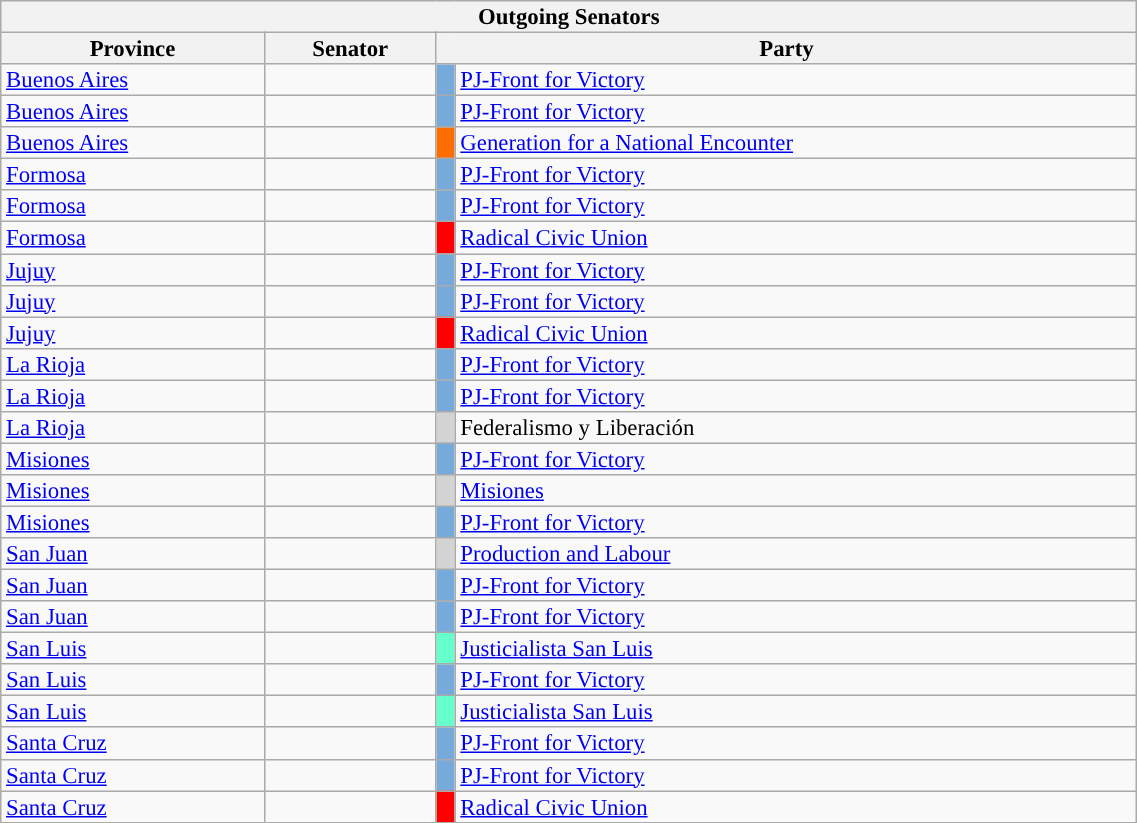<table class="sortable wikitable collapsible collapsed" width=60% style="font-size:95%;line-height:14px;">
<tr>
<th width=60% colspan=4>Outgoing Senators</th>
</tr>
<tr>
<th>Province</th>
<th>Senator</th>
<th colspan=2>Party</th>
</tr>
<tr>
<td><a href='#'>Buenos Aires</a></td>
<td></td>
<td bgcolor=#75AADB width=1%></td>
<td><a href='#'>PJ-Front for Victory</a></td>
</tr>
<tr>
<td><a href='#'>Buenos Aires</a></td>
<td></td>
<td bgcolor=#75AADB></td>
<td><a href='#'>PJ-Front for Victory</a></td>
</tr>
<tr>
<td><a href='#'>Buenos Aires</a></td>
<td></td>
<td bgcolor=#ff6c00></td>
<td><a href='#'>Generation for a National Encounter</a></td>
</tr>
<tr>
<td><a href='#'>Formosa</a></td>
<td></td>
<td bgcolor=#75AADB></td>
<td><a href='#'>PJ-Front for Victory</a></td>
</tr>
<tr>
<td><a href='#'>Formosa</a></td>
<td></td>
<td bgcolor=#75AADB></td>
<td><a href='#'>PJ-Front for Victory</a></td>
</tr>
<tr>
<td><a href='#'>Formosa</a></td>
<td></td>
<td style="background-color: red"></td>
<td><a href='#'>Radical Civic Union</a></td>
</tr>
<tr>
<td><a href='#'>Jujuy</a></td>
<td></td>
<td bgcolor=#75AADB></td>
<td><a href='#'>PJ-Front for Victory</a></td>
</tr>
<tr>
<td><a href='#'>Jujuy</a></td>
<td></td>
<td bgcolor=#75AADB></td>
<td><a href='#'>PJ-Front for Victory</a></td>
</tr>
<tr>
<td><a href='#'>Jujuy</a></td>
<td></td>
<td style="background-color: red"></td>
<td><a href='#'>Radical Civic Union</a></td>
</tr>
<tr>
<td><a href='#'>La Rioja</a></td>
<td></td>
<td bgcolor=#75AADB></td>
<td><a href='#'>PJ-Front for Victory</a></td>
</tr>
<tr>
<td><a href='#'>La Rioja</a></td>
<td></td>
<td bgcolor=#75AADB></td>
<td><a href='#'>PJ-Front for Victory</a></td>
</tr>
<tr>
<td><a href='#'>La Rioja</a></td>
<td></td>
<td style="background-color: lightgray"></td>
<td>Federalismo y Liberación</td>
</tr>
<tr>
<td><a href='#'>Misiones</a></td>
<td></td>
<td bgcolor=#75AADB></td>
<td><a href='#'>PJ-Front for Victory</a></td>
</tr>
<tr>
<td><a href='#'>Misiones</a></td>
<td></td>
<td style="background-color: lightgray"></td>
<td><a href='#'>Misiones</a></td>
</tr>
<tr>
<td><a href='#'>Misiones</a></td>
<td></td>
<td bgcolor=#75AADB></td>
<td><a href='#'>PJ-Front for Victory</a></td>
</tr>
<tr>
<td><a href='#'>San Juan</a></td>
<td></td>
<td style="background-color: lightgray"></td>
<td><a href='#'>Production and Labour</a></td>
</tr>
<tr>
<td><a href='#'>San Juan</a></td>
<td></td>
<td bgcolor=#75AADB></td>
<td><a href='#'>PJ-Front for Victory</a></td>
</tr>
<tr>
<td><a href='#'>San Juan</a></td>
<td></td>
<td bgcolor=#75AADB></td>
<td><a href='#'>PJ-Front for Victory</a></td>
</tr>
<tr>
<td><a href='#'>San Luis</a></td>
<td></td>
<td bgcolor=#66FFCC></td>
<td><a href='#'>Justicialista San Luis</a></td>
</tr>
<tr>
<td><a href='#'>San Luis</a></td>
<td></td>
<td bgcolor=#75AADB></td>
<td><a href='#'>PJ-Front for Victory</a></td>
</tr>
<tr>
<td><a href='#'>San Luis</a></td>
<td></td>
<td bgcolor=#66FFCC></td>
<td><a href='#'>Justicialista San Luis</a></td>
</tr>
<tr>
<td><a href='#'>Santa Cruz</a></td>
<td></td>
<td bgcolor=#75AADB></td>
<td><a href='#'>PJ-Front for Victory</a></td>
</tr>
<tr>
<td><a href='#'>Santa Cruz</a></td>
<td></td>
<td bgcolor=#75AADB></td>
<td><a href='#'>PJ-Front for Victory</a></td>
</tr>
<tr>
<td><a href='#'>Santa Cruz</a></td>
<td></td>
<td style="background-color: red"></td>
<td><a href='#'>Radical Civic Union</a></td>
</tr>
</table>
